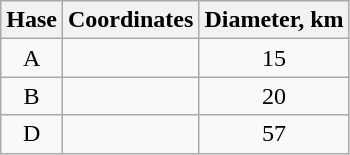<table class="wikitable sortable" style="text-align:center">
<tr>
<th>Hase</th>
<th class="unsortable">Coordinates</th>
<th>Diameter, km</th>
</tr>
<tr>
<td>A</td>
<td></td>
<td>15</td>
</tr>
<tr>
<td>B</td>
<td></td>
<td>20</td>
</tr>
<tr>
<td>D</td>
<td></td>
<td>57</td>
</tr>
</table>
